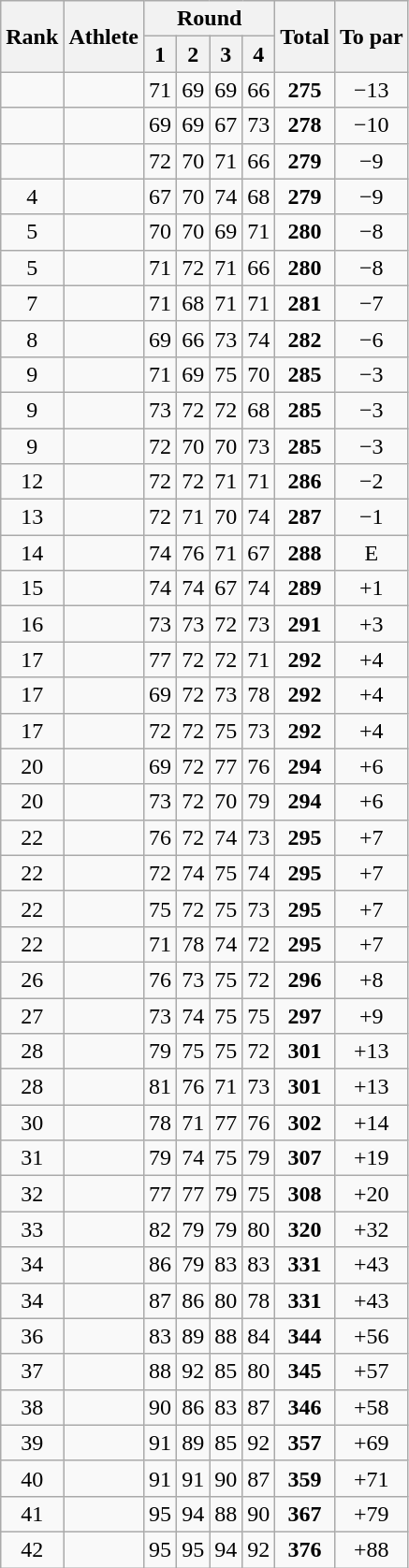<table class=wikitable style="text-align:center">
<tr>
<th rowspan="2">Rank</th>
<th rowspan="2">Athlete</th>
<th colspan="4">Round</th>
<th rowspan="2">Total</th>
<th rowspan="2">To par</th>
</tr>
<tr>
<th>1</th>
<th>2</th>
<th>3</th>
<th>4</th>
</tr>
<tr>
<td></td>
<td align=left></td>
<td>71</td>
<td>69</td>
<td>69</td>
<td>66</td>
<td><strong>275</strong></td>
<td>−13</td>
</tr>
<tr>
<td></td>
<td align=left></td>
<td>69</td>
<td>69</td>
<td>67</td>
<td>73</td>
<td><strong>278</strong></td>
<td>−10</td>
</tr>
<tr>
<td></td>
<td align=left></td>
<td>72</td>
<td>70</td>
<td>71</td>
<td>66</td>
<td><strong>279</strong></td>
<td>−9</td>
</tr>
<tr>
<td>4</td>
<td align=left></td>
<td>67</td>
<td>70</td>
<td>74</td>
<td>68</td>
<td><strong>279</strong></td>
<td>−9</td>
</tr>
<tr>
<td>5</td>
<td align=left></td>
<td>70</td>
<td>70</td>
<td>69</td>
<td>71</td>
<td><strong>280</strong></td>
<td>−8</td>
</tr>
<tr>
<td>5</td>
<td align=left></td>
<td>71</td>
<td>72</td>
<td>71</td>
<td>66</td>
<td><strong>280</strong></td>
<td>−8</td>
</tr>
<tr>
<td>7</td>
<td align=left></td>
<td>71</td>
<td>68</td>
<td>71</td>
<td>71</td>
<td><strong>281</strong></td>
<td>−7</td>
</tr>
<tr>
<td>8</td>
<td align=left></td>
<td>69</td>
<td>66</td>
<td>73</td>
<td>74</td>
<td><strong>282</strong></td>
<td>−6</td>
</tr>
<tr>
<td>9</td>
<td align=left></td>
<td>71</td>
<td>69</td>
<td>75</td>
<td>70</td>
<td><strong>285</strong></td>
<td>−3</td>
</tr>
<tr>
<td>9</td>
<td align=left></td>
<td>73</td>
<td>72</td>
<td>72</td>
<td>68</td>
<td><strong>285</strong></td>
<td>−3</td>
</tr>
<tr>
<td>9</td>
<td align=left></td>
<td>72</td>
<td>70</td>
<td>70</td>
<td>73</td>
<td><strong>285</strong></td>
<td>−3</td>
</tr>
<tr>
<td>12</td>
<td align=left></td>
<td>72</td>
<td>72</td>
<td>71</td>
<td>71</td>
<td><strong>286</strong></td>
<td>−2</td>
</tr>
<tr>
<td>13</td>
<td align=left></td>
<td>72</td>
<td>71</td>
<td>70</td>
<td>74</td>
<td><strong>287</strong></td>
<td>−1</td>
</tr>
<tr>
<td>14</td>
<td align=left></td>
<td>74</td>
<td>76</td>
<td>71</td>
<td>67</td>
<td><strong>288</strong></td>
<td>E</td>
</tr>
<tr>
<td>15</td>
<td align=left></td>
<td>74</td>
<td>74</td>
<td>67</td>
<td>74</td>
<td><strong>289</strong></td>
<td>+1</td>
</tr>
<tr>
<td>16</td>
<td align=left></td>
<td>73</td>
<td>73</td>
<td>72</td>
<td>73</td>
<td><strong>291</strong></td>
<td>+3</td>
</tr>
<tr>
<td>17</td>
<td align=left></td>
<td>77</td>
<td>72</td>
<td>72</td>
<td>71</td>
<td><strong>292</strong></td>
<td>+4</td>
</tr>
<tr>
<td>17</td>
<td align=left></td>
<td>69</td>
<td>72</td>
<td>73</td>
<td>78</td>
<td><strong>292</strong></td>
<td>+4</td>
</tr>
<tr>
<td>17</td>
<td align=left></td>
<td>72</td>
<td>72</td>
<td>75</td>
<td>73</td>
<td><strong>292</strong></td>
<td>+4</td>
</tr>
<tr>
<td>20</td>
<td align=left></td>
<td>69</td>
<td>72</td>
<td>77</td>
<td>76</td>
<td><strong>294</strong></td>
<td>+6</td>
</tr>
<tr>
<td>20</td>
<td align=left></td>
<td>73</td>
<td>72</td>
<td>70</td>
<td>79</td>
<td><strong>294</strong></td>
<td>+6</td>
</tr>
<tr>
<td>22</td>
<td align=left></td>
<td>76</td>
<td>72</td>
<td>74</td>
<td>73</td>
<td><strong>295</strong></td>
<td>+7</td>
</tr>
<tr>
<td>22</td>
<td align=left></td>
<td>72</td>
<td>74</td>
<td>75</td>
<td>74</td>
<td><strong>295</strong></td>
<td>+7</td>
</tr>
<tr>
<td>22</td>
<td align=left></td>
<td>75</td>
<td>72</td>
<td>75</td>
<td>73</td>
<td><strong>295</strong></td>
<td>+7</td>
</tr>
<tr>
<td>22</td>
<td align=left></td>
<td>71</td>
<td>78</td>
<td>74</td>
<td>72</td>
<td><strong>295</strong></td>
<td>+7</td>
</tr>
<tr>
<td>26</td>
<td align=left></td>
<td>76</td>
<td>73</td>
<td>75</td>
<td>72</td>
<td><strong>296</strong></td>
<td>+8</td>
</tr>
<tr>
<td>27</td>
<td align=left></td>
<td>73</td>
<td>74</td>
<td>75</td>
<td>75</td>
<td><strong>297</strong></td>
<td>+9</td>
</tr>
<tr>
<td>28</td>
<td align=left></td>
<td>79</td>
<td>75</td>
<td>75</td>
<td>72</td>
<td><strong>301</strong></td>
<td>+13</td>
</tr>
<tr>
<td>28</td>
<td align=left></td>
<td>81</td>
<td>76</td>
<td>71</td>
<td>73</td>
<td><strong>301</strong></td>
<td>+13</td>
</tr>
<tr>
<td>30</td>
<td align=left></td>
<td>78</td>
<td>71</td>
<td>77</td>
<td>76</td>
<td><strong>302</strong></td>
<td>+14</td>
</tr>
<tr>
<td>31</td>
<td align=left></td>
<td>79</td>
<td>74</td>
<td>75</td>
<td>79</td>
<td><strong>307</strong></td>
<td>+19</td>
</tr>
<tr>
<td>32</td>
<td align=left></td>
<td>77</td>
<td>77</td>
<td>79</td>
<td>75</td>
<td><strong>308</strong></td>
<td>+20</td>
</tr>
<tr>
<td>33</td>
<td align=left></td>
<td>82</td>
<td>79</td>
<td>79</td>
<td>80</td>
<td><strong>320</strong></td>
<td>+32</td>
</tr>
<tr>
<td>34</td>
<td align=left></td>
<td>86</td>
<td>79</td>
<td>83</td>
<td>83</td>
<td><strong>331</strong></td>
<td>+43</td>
</tr>
<tr>
<td>34</td>
<td align=left></td>
<td>87</td>
<td>86</td>
<td>80</td>
<td>78</td>
<td><strong>331</strong></td>
<td>+43</td>
</tr>
<tr>
<td>36</td>
<td align=left></td>
<td>83</td>
<td>89</td>
<td>88</td>
<td>84</td>
<td><strong>344</strong></td>
<td>+56</td>
</tr>
<tr>
<td>37</td>
<td align=left></td>
<td>88</td>
<td>92</td>
<td>85</td>
<td>80</td>
<td><strong>345</strong></td>
<td>+57</td>
</tr>
<tr>
<td>38</td>
<td align=left></td>
<td>90</td>
<td>86</td>
<td>83</td>
<td>87</td>
<td><strong>346</strong></td>
<td>+58</td>
</tr>
<tr>
<td>39</td>
<td align=left></td>
<td>91</td>
<td>89</td>
<td>85</td>
<td>92</td>
<td><strong>357</strong></td>
<td>+69</td>
</tr>
<tr>
<td>40</td>
<td align=left></td>
<td>91</td>
<td>91</td>
<td>90</td>
<td>87</td>
<td><strong>359</strong></td>
<td>+71</td>
</tr>
<tr>
<td>41</td>
<td align=left></td>
<td>95</td>
<td>94</td>
<td>88</td>
<td>90</td>
<td><strong>367</strong></td>
<td>+79</td>
</tr>
<tr>
<td>42</td>
<td align=left></td>
<td>95</td>
<td>95</td>
<td>94</td>
<td>92</td>
<td><strong>376</strong></td>
<td>+88</td>
</tr>
</table>
